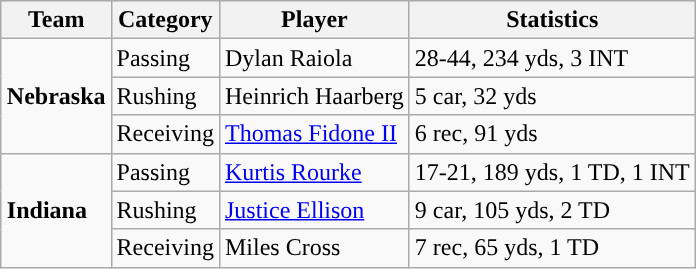<table class="wikitable" style="float: right;">
<tr>
<th>Team</th>
<th>Category</th>
<th>Player</th>
<th>Statistics</th>
</tr>
<tr>
<td rowspan=3><strong>Nebraska</strong></td>
<td>Passing</td>
<td>Dylan Raiola</td>
<td>28-44, 234 yds, 3 INT</td>
</tr>
<tr>
<td>Rushing</td>
<td>Heinrich Haarberg</td>
<td>5 car, 32 yds</td>
</tr>
<tr>
<td>Receiving</td>
<td><a href='#'>Thomas Fidone II</a></td>
<td>6 rec, 91 yds</td>
</tr>
<tr>
<td rowspan=3><strong>Indiana</strong></td>
<td>Passing</td>
<td><a href='#'>Kurtis Rourke</a></td>
<td>17-21, 189 yds, 1 TD, 1 INT</td>
</tr>
<tr>
<td>Rushing</td>
<td><a href='#'>Justice Ellison</a></td>
<td>9 car, 105 yds, 2 TD</td>
</tr>
<tr>
<td>Receiving</td>
<td>Miles Cross</td>
<td>7 rec, 65 yds, 1 TD</td>
</tr>
</table>
